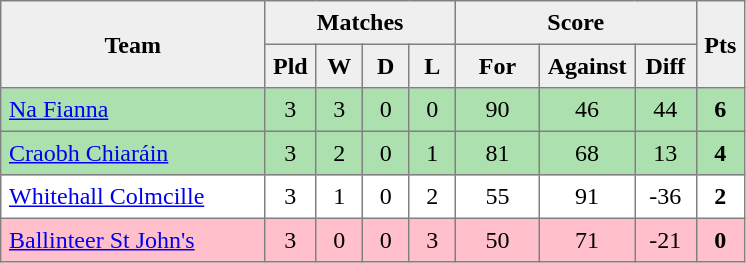<table style=border-collapse:collapse border=1 cellspacing=0 cellpadding=5>
<tr align=center bgcolor=#efefef>
<th rowspan=2 width=165>Team</th>
<th colspan=4>Matches</th>
<th colspan=3>Score</th>
<th rowspan=2width=20>Pts</th>
</tr>
<tr align=center bgcolor=#efefef>
<th width=20>Pld</th>
<th width=20>W</th>
<th width=20>D</th>
<th width=20>L</th>
<th width=45>For</th>
<th width=45>Against</th>
<th width=30>Diff</th>
</tr>
<tr align=center style="background:#ACE1AF;">
<td style="text-align:left;"> <a href='#'>Na Fianna</a></td>
<td>3</td>
<td>3</td>
<td>0</td>
<td>0</td>
<td>90</td>
<td>46</td>
<td>44</td>
<td><strong>6</strong></td>
</tr>
<tr align=center style="background:#ACE1AF;">
<td style="text-align:left;"> <a href='#'>Craobh Chiaráin</a></td>
<td>3</td>
<td>2</td>
<td>0</td>
<td>1</td>
<td>81</td>
<td>68</td>
<td>13</td>
<td><strong>4</strong></td>
</tr>
<tr align=center>
<td style="text-align:left;"> <a href='#'>Whitehall Colmcille</a></td>
<td>3</td>
<td>1</td>
<td>0</td>
<td>2</td>
<td>55</td>
<td>91</td>
<td>-36</td>
<td><strong>2</strong></td>
</tr>
<tr align=center style="background:#FFC0CB;">
<td style="text-align:left;"> <a href='#'>Ballinteer St John's</a></td>
<td>3</td>
<td>0</td>
<td>0</td>
<td>3</td>
<td>50</td>
<td>71</td>
<td>-21</td>
<td><strong>0</strong></td>
</tr>
</table>
